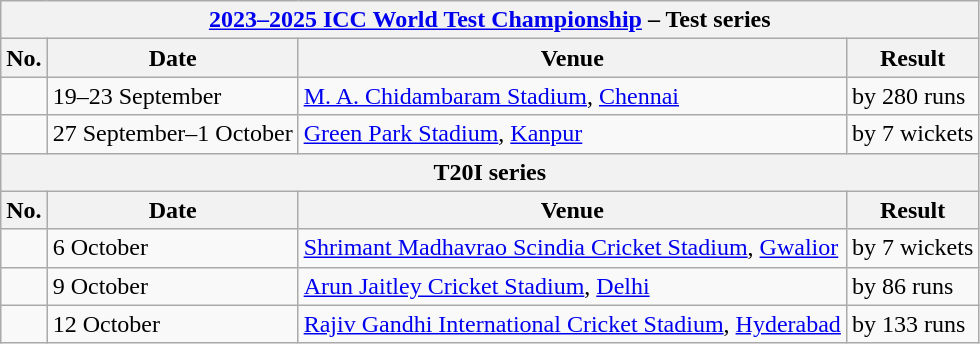<table class="wikitable">
<tr>
<th colspan="4"><a href='#'>2023–2025 ICC World Test Championship</a> – Test series</th>
</tr>
<tr>
<th>No.</th>
<th>Date</th>
<th>Venue</th>
<th>Result</th>
</tr>
<tr>
<td></td>
<td>19–23 September</td>
<td><a href='#'>M. A. Chidambaram Stadium</a>, <a href='#'>Chennai</a></td>
<td> by 280 runs</td>
</tr>
<tr>
<td></td>
<td>27 September–1 October</td>
<td><a href='#'>Green Park Stadium</a>, <a href='#'>Kanpur</a></td>
<td> by 7 wickets</td>
</tr>
<tr>
<th colspan="4">T20I series</th>
</tr>
<tr>
<th>No.</th>
<th>Date</th>
<th>Venue</th>
<th>Result</th>
</tr>
<tr>
<td></td>
<td>6 October</td>
<td><a href='#'>Shrimant Madhavrao Scindia Cricket Stadium</a>, <a href='#'>Gwalior</a></td>
<td> by 7 wickets</td>
</tr>
<tr>
<td></td>
<td>9 October</td>
<td><a href='#'>Arun Jaitley Cricket Stadium</a>, <a href='#'>Delhi</a></td>
<td> by 86 runs</td>
</tr>
<tr>
<td></td>
<td>12 October</td>
<td><a href='#'>Rajiv Gandhi International Cricket Stadium</a>, <a href='#'>Hyderabad</a></td>
<td> by 133 runs</td>
</tr>
</table>
